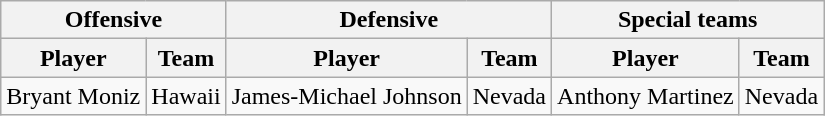<table class="wikitable">
<tr>
<th colspan="2">Offensive</th>
<th colspan="2">Defensive</th>
<th colspan="2">Special teams</th>
</tr>
<tr>
<th>Player</th>
<th>Team</th>
<th>Player</th>
<th>Team</th>
<th>Player</th>
<th>Team</th>
</tr>
<tr>
<td>Bryant Moniz</td>
<td>Hawaii</td>
<td>James-Michael Johnson</td>
<td>Nevada</td>
<td>Anthony Martinez</td>
<td>Nevada</td>
</tr>
</table>
